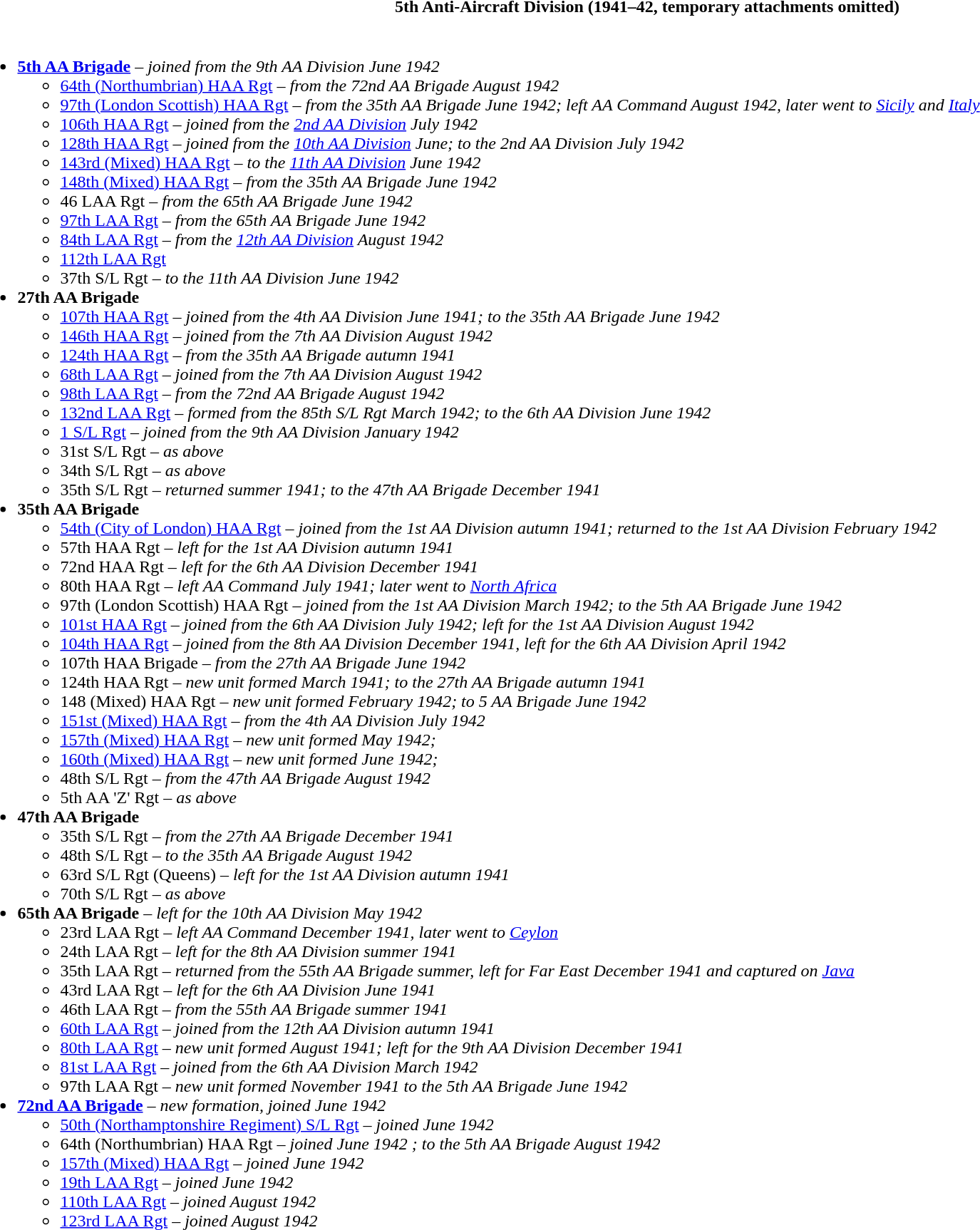<table class="toccolours collapsible collapsed" style="width:100%; background:transparent;">
<tr>
<th colspan=>5th Anti-Aircraft Division (1941–42, temporary attachments omitted)</th>
</tr>
<tr>
<td colspan="2"><br><ul><li><strong><a href='#'>5th AA Brigade</a></strong> – <em>joined from the 9th AA Division June 1942</em><ul><li><a href='#'>64th (Northumbrian) HAA Rgt</a> – <em>from the 72nd AA Brigade August 1942</em></li><li><a href='#'>97th (London Scottish) HAA Rgt</a> – <em>from the 35th AA Brigade  June 1942; left AA Command August 1942, later went to <a href='#'>Sicily</a> and <a href='#'>Italy</a></em></li><li><a href='#'>106th HAA Rgt</a> – <em>joined from the <a href='#'>2nd AA Division</a> July 1942</em></li><li><a href='#'>128th HAA Rgt</a> – <em>joined from the <a href='#'>10th AA Division</a> June; to the 2nd AA Division July 1942</em></li><li><a href='#'>143rd (Mixed) HAA Rgt</a> – <em>to the <a href='#'>11th AA Division</a> June 1942</em></li><li><a href='#'>148th (Mixed) HAA Rgt</a> – <em>from the 35th AA Brigade June 1942</em></li><li>46 LAA Rgt – <em>from the 65th AA Brigade June 1942</em></li><li><a href='#'>97th LAA Rgt</a> – <em>from the 65th AA Brigade June 1942</em></li><li><a href='#'>84th LAA Rgt</a> – <em>from the <a href='#'>12th AA Division</a> August 1942</em></li><li><a href='#'>112th LAA Rgt</a></li><li>37th S/L Rgt – <em>to the 11th AA Division June 1942</em></li></ul></li><li><strong>27th AA Brigade</strong><ul><li><a href='#'>107th HAA Rgt</a> – <em>joined from the 4th AA Division June 1941; to the 35th AA Brigade June 1942</em></li><li><a href='#'>146th HAA Rgt</a> – <em>joined from the 7th AA Division August 1942</em></li><li><a href='#'>124th HAA Rgt</a> – <em>from the 35th AA Brigade autumn 1941</em></li><li><a href='#'>68th LAA Rgt</a> – <em>joined from the 7th AA Division August 1942</em></li><li><a href='#'>98th LAA Rgt</a> – <em>from the 72nd AA Brigade August 1942</em></li><li><a href='#'>132nd LAA Rgt</a> – <em> formed from the 85th S/L Rgt March 1942; to the 6th AA Division June 1942</em></li><li><a href='#'>1 S/L Rgt</a> – <em>joined from the 9th AA Division January 1942</em></li><li>31st S/L Rgt – <em>as above</em></li><li>34th S/L Rgt – <em>as above</em></li><li>35th S/L Rgt – <em>returned summer 1941; to the 47th AA Brigade December 1941</em></li></ul></li><li><strong>35th AA Brigade</strong><ul><li><a href='#'>54th (City of London) HAA Rgt</a> – <em>joined from the 1st AA Division autumn 1941; returned to the 1st AA Division February 1942</em></li><li>57th HAA Rgt – <em>left for the 1st AA Division autumn 1941</em></li><li>72nd HAA Rgt – <em>left for the 6th AA Division December 1941</em></li><li>80th HAA Rgt – <em>left AA Command July 1941; later went to <a href='#'>North Africa</a></em></li><li>97th (London Scottish) HAA Rgt – <em>joined from the 1st AA Division March 1942; to the 5th AA Brigade June 1942</em></li><li><a href='#'>101st HAA Rgt</a> – <em>joined from the 6th AA Division July 1942; left for the 1st AA Division August 1942</em></li><li><a href='#'>104th HAA Rgt</a> – <em>joined from the 8th AA Division December 1941, left for the 6th AA Division April 1942</em></li><li>107th HAA Brigade – <em>from the 27th AA Brigade June 1942</em></li><li>124th HAA Rgt – <em>new unit formed March 1941; to the 27th AA Brigade autumn 1941</em></li><li>148 (Mixed) HAA Rgt – <em>new unit formed February 1942; to 5 AA Brigade June 1942</em></li><li><a href='#'>151st (Mixed) HAA Rgt</a> – <em>from the 4th AA Division July 1942</em></li><li><a href='#'>157th (Mixed) HAA Rgt</a> – <em>new unit formed May 1942;</em></li><li><a href='#'>160th (Mixed) HAA Rgt</a> – <em>new unit formed June 1942;</em></li><li>48th S/L Rgt – <em>from the 47th AA Brigade August 1942</em></li><li>5th AA 'Z' Rgt – <em>as above</em></li></ul></li><li><strong>47th AA Brigade</strong><ul><li>35th S/L Rgt – <em>from the 27th AA Brigade December 1941</em></li><li>48th S/L Rgt – <em>to the 35th AA Brigade August 1942</em></li><li>63rd S/L Rgt (Queens) – <em>left for the 1st AA Division autumn 1941</em></li><li>70th S/L Rgt – <em>as above</em></li></ul></li><li><strong>65th AA Brigade</strong> – <em>left for the 10th AA Division May 1942</em><ul><li>23rd LAA Rgt – <em>left AA Command December 1941, later went to <a href='#'>Ceylon</a></em></li><li>24th LAA Rgt – <em>left for the 8th AA Division summer 1941</em></li><li>35th LAA Rgt – <em>returned from the 55th AA Brigade summer, left for Far East December 1941 and captured on <a href='#'>Java</a></em></li><li>43rd LAA Rgt – <em>left for the 6th AA Division June 1941</em></li><li>46th LAA Rgt – <em>from the 55th AA Brigade summer 1941</em></li><li><a href='#'>60th LAA Rgt</a> – <em>joined from the 12th AA Division autumn 1941</em></li><li><a href='#'>80th LAA Rgt</a> – <em>new unit formed August 1941; left for the 9th AA Division December 1941</em></li><li><a href='#'>81st LAA Rgt</a> – <em>joined from the 6th AA Division March 1942</em></li><li>97th LAA Rgt – <em>new unit formed November 1941 to the 5th AA Brigade June 1942</em></li></ul></li><li><strong><a href='#'>72nd AA Brigade</a></strong> – <em>new formation, joined June 1942</em><ul><li><a href='#'>50th (Northamptonshire Regiment) S/L Rgt</a> – <em>joined June 1942</em></li><li>64th (Northumbrian) HAA Rgt – <em>joined June 1942 ; to the 5th AA Brigade August 1942</em></li><li><a href='#'>157th (Mixed) HAA Rgt</a> – <em>joined June 1942</em></li><li><a href='#'>19th LAA Rgt</a> – <em>joined June 1942</em></li><li><a href='#'>110th LAA Rgt</a> – <em>joined August 1942</em></li><li><a href='#'>123rd LAA Rgt</a> – <em>joined August 1942</em></li></ul></li></ul></td>
</tr>
</table>
